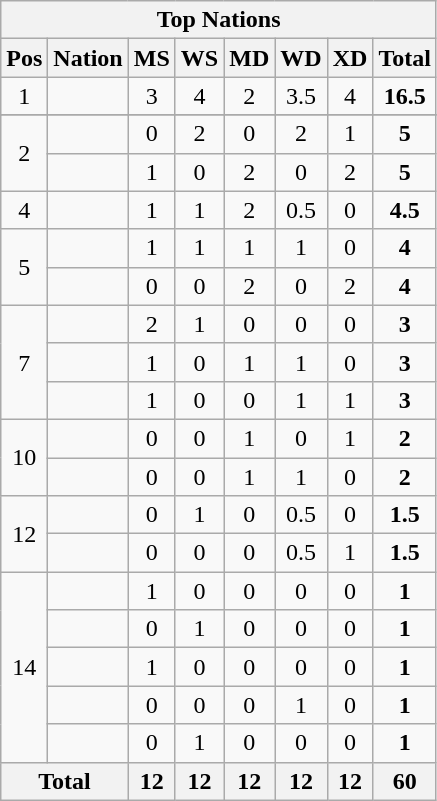<table class="wikitable" style="text-align:center">
<tr>
<th colspan="10">Top Nations</th>
</tr>
<tr>
<th>Pos</th>
<th>Nation</th>
<th>MS</th>
<th>WS</th>
<th>MD</th>
<th>WD</th>
<th>XD</th>
<th>Total</th>
</tr>
<tr>
<td>1</td>
<td align="left"><strong></strong></td>
<td>3</td>
<td>4</td>
<td>2</td>
<td>3.5</td>
<td>4</td>
<td><strong>16.5</strong></td>
</tr>
<tr>
</tr>
<tr>
<td rowspan=2>2</td>
<td align="left"></td>
<td>0</td>
<td>2</td>
<td>0</td>
<td>2</td>
<td>1</td>
<td><strong>5</strong></td>
</tr>
<tr>
<td align="left"></td>
<td>1</td>
<td>0</td>
<td>2</td>
<td>0</td>
<td>2</td>
<td><strong>5</strong></td>
</tr>
<tr>
<td>4</td>
<td align="left"></td>
<td>1</td>
<td>1</td>
<td>2</td>
<td>0.5</td>
<td>0</td>
<td><strong>4.5</strong></td>
</tr>
<tr>
<td rowspan=2>5</td>
<td align="left"></td>
<td>1</td>
<td>1</td>
<td>1</td>
<td>1</td>
<td>0</td>
<td><strong>4</strong></td>
</tr>
<tr>
<td align="left"></td>
<td>0</td>
<td>0</td>
<td>2</td>
<td>0</td>
<td>2</td>
<td><strong>4</strong></td>
</tr>
<tr>
<td rowspan=3>7</td>
<td align="left"></td>
<td>2</td>
<td>1</td>
<td>0</td>
<td>0</td>
<td>0</td>
<td><strong>3</strong></td>
</tr>
<tr>
<td align="left"></td>
<td>1</td>
<td>0</td>
<td>1</td>
<td>1</td>
<td>0</td>
<td><strong>3</strong></td>
</tr>
<tr>
<td align="left"></td>
<td>1</td>
<td>0</td>
<td>0</td>
<td>1</td>
<td>1</td>
<td><strong>3</strong></td>
</tr>
<tr>
<td rowspan=2>10</td>
<td align="left"></td>
<td>0</td>
<td>0</td>
<td>1</td>
<td>0</td>
<td>1</td>
<td><strong>2</strong></td>
</tr>
<tr>
<td align="left"></td>
<td>0</td>
<td>0</td>
<td>1</td>
<td>1</td>
<td>0</td>
<td><strong>2</strong></td>
</tr>
<tr>
<td rowspan=2>12</td>
<td align="left"></td>
<td>0</td>
<td>1</td>
<td>0</td>
<td>0.5</td>
<td>0</td>
<td><strong>1.5</strong></td>
</tr>
<tr>
<td align="left"></td>
<td>0</td>
<td>0</td>
<td>0</td>
<td>0.5</td>
<td>1</td>
<td><strong>1.5</strong></td>
</tr>
<tr>
<td rowspan=5>14</td>
<td align="left"></td>
<td>1</td>
<td>0</td>
<td>0</td>
<td>0</td>
<td>0</td>
<td><strong>1</strong></td>
</tr>
<tr>
<td align="left"></td>
<td>0</td>
<td>1</td>
<td>0</td>
<td>0</td>
<td>0</td>
<td><strong>1</strong></td>
</tr>
<tr>
<td align="left"></td>
<td>1</td>
<td>0</td>
<td>0</td>
<td>0</td>
<td>0</td>
<td><strong>1</strong></td>
</tr>
<tr>
<td align="left"></td>
<td>0</td>
<td>0</td>
<td>0</td>
<td>1</td>
<td>0</td>
<td><strong>1</strong></td>
</tr>
<tr>
<td align="left"></td>
<td>0</td>
<td>1</td>
<td>0</td>
<td>0</td>
<td>0</td>
<td><strong>1</strong></td>
</tr>
<tr>
<th colspan="2">Total</th>
<th>12</th>
<th>12</th>
<th>12</th>
<th>12</th>
<th>12</th>
<th>60</th>
</tr>
</table>
